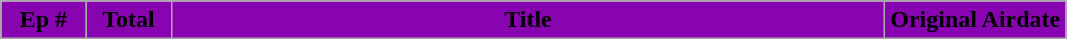<table class="wikitable plainrowheaders">
<tr>
<th style="background:#8904B1; width:8%;"><span>Ep #</span></th>
<th style="background:#8904B1; width:8%;"><span>Total</span></th>
<th style="background:#8904B1"><span>Title</span></th>
<th style="background:#8904B1; width:17%;"><span>Original Airdate</span><br>












</th>
</tr>
</table>
